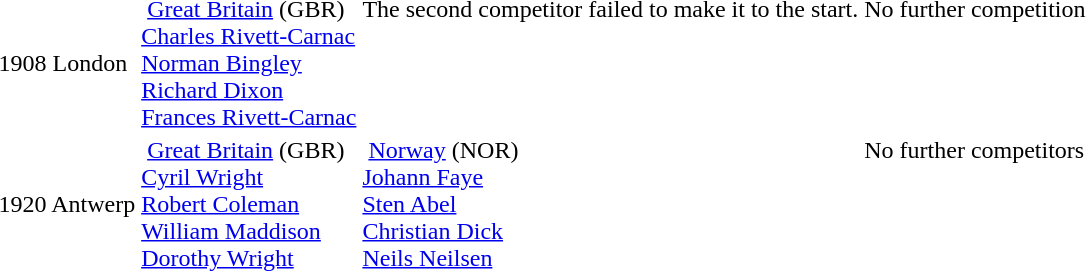<table>
<tr>
<td style="align:center;">1908 London <br></td>
<td style="vertical-align:top;"> <a href='#'>Great Britain</a> <span>(GBR)</span><br><a href='#'>Charles Rivett-Carnac</a><br><a href='#'>Norman Bingley</a><br><a href='#'>Richard Dixon</a><br><a href='#'>Frances Rivett-Carnac</a></td>
<td style="vertical-align:top;">The second competitor failed to make it to the start.</td>
<td style="vertical-align:top;">No further competition</td>
</tr>
<tr>
<td style="align:center;">1920 Antwerp <br></td>
<td style="vertical-align:top;"> <a href='#'>Great Britain</a> <span>(GBR)</span><br><a href='#'>Cyril Wright</a><br><a href='#'>Robert Coleman</a><br><a href='#'>William Maddison</a><br><a href='#'>Dorothy Wright</a></td>
<td style="vertical-align:top;"> <a href='#'>Norway</a> <span>(NOR)</span><br><a href='#'>Johann Faye</a><br><a href='#'>Sten Abel</a><br><a href='#'>Christian Dick</a><br><a href='#'>Neils Neilsen</a></td>
<td style="vertical-align:top;">No further competitors</td>
</tr>
</table>
